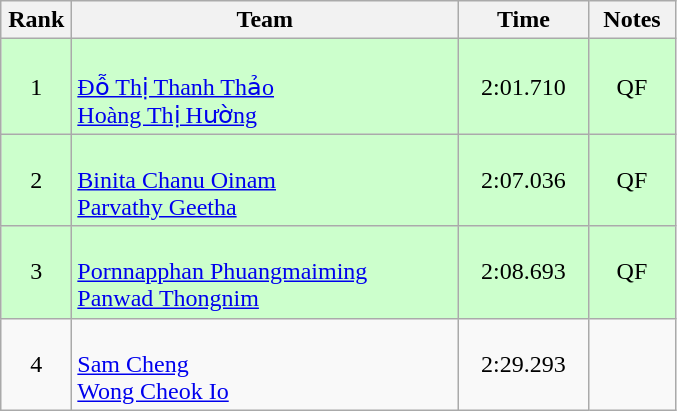<table class=wikitable style="text-align:center">
<tr>
<th width=40>Rank</th>
<th width=250>Team</th>
<th width=80>Time</th>
<th width=50>Notes</th>
</tr>
<tr bgcolor="ccffcc">
<td>1</td>
<td align=left><br><a href='#'>Đỗ Thị Thanh Thảo</a><br><a href='#'>Hoàng Thị Hường</a></td>
<td>2:01.710</td>
<td>QF</td>
</tr>
<tr bgcolor="ccffcc">
<td>2</td>
<td align=left><br><a href='#'>Binita Chanu Oinam</a><br><a href='#'>Parvathy Geetha</a></td>
<td>2:07.036</td>
<td>QF</td>
</tr>
<tr bgcolor="ccffcc">
<td>3</td>
<td align=left><br><a href='#'>Pornnapphan Phuangmaiming</a><br><a href='#'>Panwad Thongnim</a></td>
<td>2:08.693</td>
<td>QF</td>
</tr>
<tr>
<td>4</td>
<td align=left><br><a href='#'>Sam Cheng</a><br><a href='#'>Wong Cheok Io</a></td>
<td>2:29.293</td>
<td></td>
</tr>
</table>
